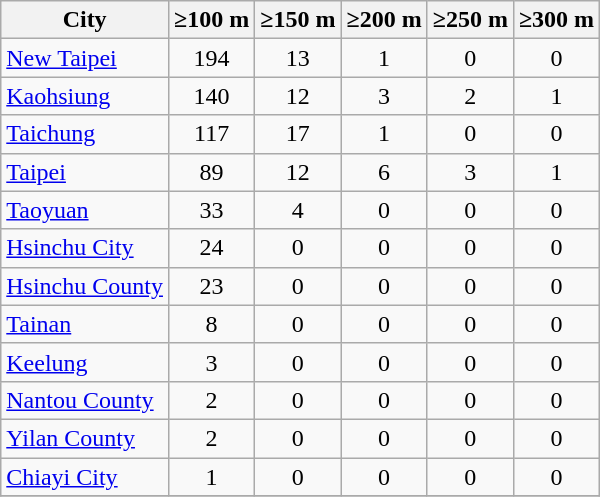<table class="wikitable sortable" style="text-align:center">
<tr>
<th>City</th>
<th>≥100 m</th>
<th>≥150 m</th>
<th>≥200 m</th>
<th>≥250 m</th>
<th>≥300 m</th>
</tr>
<tr>
<td align="left"><a href='#'>New Taipei</a></td>
<td>194</td>
<td>13</td>
<td>1</td>
<td>0</td>
<td>0</td>
</tr>
<tr>
<td align="left"><a href='#'>Kaohsiung</a></td>
<td>140</td>
<td>12</td>
<td>3</td>
<td>2</td>
<td>1</td>
</tr>
<tr>
<td align="left"><a href='#'>Taichung</a></td>
<td>117</td>
<td>17</td>
<td>1</td>
<td>0</td>
<td>0</td>
</tr>
<tr>
<td align="left"><a href='#'>Taipei</a></td>
<td>89</td>
<td>12</td>
<td>6</td>
<td>3</td>
<td>1</td>
</tr>
<tr>
<td align="left"><a href='#'>Taoyuan</a></td>
<td>33</td>
<td>4</td>
<td>0</td>
<td>0</td>
<td>0</td>
</tr>
<tr>
<td align="left"><a href='#'>Hsinchu City</a></td>
<td>24</td>
<td>0</td>
<td>0</td>
<td>0</td>
<td>0</td>
</tr>
<tr>
<td align="left"><a href='#'>Hsinchu County</a></td>
<td>23</td>
<td>0</td>
<td>0</td>
<td>0</td>
<td>0</td>
</tr>
<tr>
<td align="left"><a href='#'>Tainan</a></td>
<td>8</td>
<td>0</td>
<td>0</td>
<td>0</td>
<td>0</td>
</tr>
<tr>
<td align="left"><a href='#'>Keelung</a></td>
<td>3</td>
<td>0</td>
<td>0</td>
<td>0</td>
<td>0</td>
</tr>
<tr>
<td align="left"><a href='#'>Nantou County</a></td>
<td>2</td>
<td>0</td>
<td>0</td>
<td>0</td>
<td>0</td>
</tr>
<tr>
<td align="left"><a href='#'>Yilan County</a></td>
<td>2</td>
<td>0</td>
<td>0</td>
<td>0</td>
<td>0</td>
</tr>
<tr>
<td align="left"><a href='#'>Chiayi City</a></td>
<td>1</td>
<td>0</td>
<td>0</td>
<td>0</td>
<td>0</td>
</tr>
<tr>
</tr>
</table>
